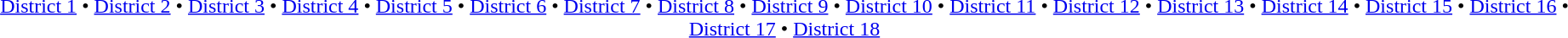<table id=toc class=toc summary=Contents>
<tr>
<td align=center><br><a href='#'>District 1</a> • <a href='#'>District 2</a> • <a href='#'>District 3</a> • <a href='#'>District 4</a> • <a href='#'>District 5</a> • <a href='#'>District 6</a> • <a href='#'>District 7</a> • <a href='#'>District 8</a> • <a href='#'>District 9</a> • <a href='#'>District 10</a> • <a href='#'>District 11</a> • <a href='#'>District 12</a> • <a href='#'>District 13</a> • <a href='#'>District 14</a> • <a href='#'>District 15</a> • <a href='#'>District 16</a> • <a href='#'>District 17</a> • <a href='#'>District 18</a></td>
</tr>
</table>
